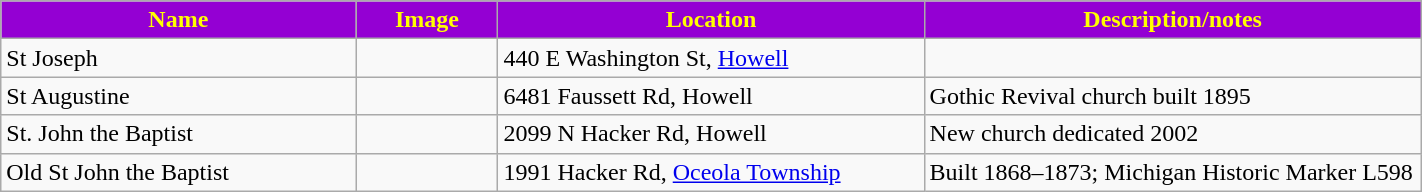<table class="wikitable sortable" style="width:75%">
<tr>
<th style="background:darkviolet; color:yellow;" width="25%"><strong>Name</strong></th>
<th style="background:darkviolet; color:yellow;" width="10%"><strong>Image</strong></th>
<th style="background:darkviolet; color:yellow;" width="30%"><strong>Location</strong></th>
<th style="background:darkviolet; color:yellow;" width="35%"><strong>Description/notes</strong></th>
</tr>
<tr>
<td>St Joseph</td>
<td></td>
<td>440 E Washington St, <a href='#'>Howell</a></td>
<td></td>
</tr>
<tr>
<td>St Augustine</td>
<td></td>
<td>6481 Faussett Rd, Howell</td>
<td>Gothic Revival church built 1895</td>
</tr>
<tr>
<td>St. John the Baptist</td>
<td></td>
<td>2099 N Hacker Rd, Howell</td>
<td>New church dedicated 2002</td>
</tr>
<tr>
<td>Old St John the Baptist</td>
<td></td>
<td>1991 Hacker Rd, <a href='#'>Oceola Township</a></td>
<td>Built 1868–1873; Michigan Historic Marker L598</td>
</tr>
</table>
